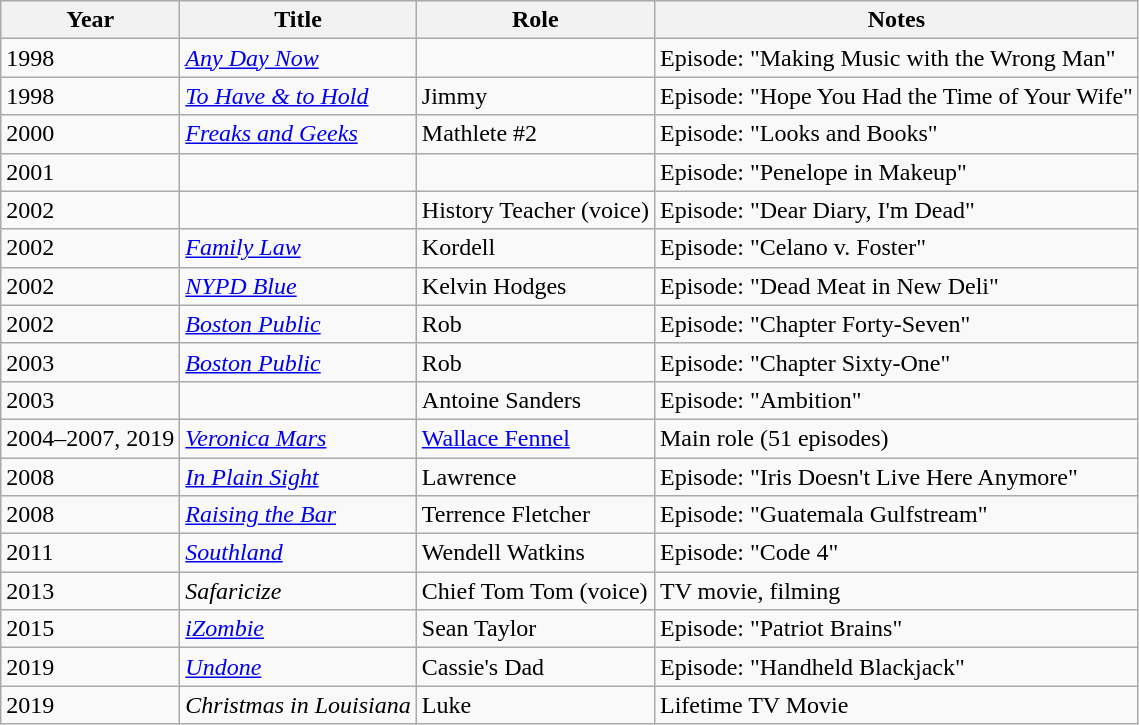<table class="wikitable sortable">
<tr>
<th>Year</th>
<th>Title</th>
<th>Role</th>
<th class="unsortable">Notes</th>
</tr>
<tr>
<td>1998</td>
<td><em><a href='#'>Any Day Now</a></em></td>
<td></td>
<td>Episode: "Making Music with the Wrong Man"</td>
</tr>
<tr>
<td>1998</td>
<td><em><a href='#'>To Have & to Hold</a></em></td>
<td>Jimmy</td>
<td>Episode: "Hope You Had the Time of Your Wife"</td>
</tr>
<tr>
<td>2000</td>
<td><em><a href='#'>Freaks and Geeks</a></em></td>
<td>Mathlete #2</td>
<td>Episode: "Looks and Books"</td>
</tr>
<tr>
<td>2001</td>
<td><em></em></td>
<td></td>
<td>Episode: "Penelope in Makeup"</td>
</tr>
<tr>
<td>2002</td>
<td><em></em></td>
<td>History Teacher (voice)</td>
<td>Episode: "Dear Diary, I'm Dead"</td>
</tr>
<tr>
<td>2002</td>
<td><em><a href='#'>Family Law</a></em></td>
<td>Kordell</td>
<td>Episode: "Celano v. Foster"</td>
</tr>
<tr>
<td>2002</td>
<td><em><a href='#'>NYPD Blue</a></em></td>
<td>Kelvin Hodges</td>
<td>Episode: "Dead Meat in New Deli"</td>
</tr>
<tr>
<td>2002</td>
<td><em><a href='#'>Boston Public</a></em></td>
<td>Rob</td>
<td>Episode: "Chapter Forty-Seven"</td>
</tr>
<tr>
<td>2003</td>
<td><em><a href='#'>Boston Public</a></em></td>
<td>Rob</td>
<td>Episode: "Chapter Sixty-One"</td>
</tr>
<tr>
<td>2003</td>
<td><em></em></td>
<td>Antoine Sanders</td>
<td>Episode: "Ambition"</td>
</tr>
<tr>
<td>2004–2007, 2019</td>
<td><em><a href='#'>Veronica Mars</a></em></td>
<td><a href='#'>Wallace Fennel</a></td>
<td>Main role (51 episodes)</td>
</tr>
<tr>
<td>2008</td>
<td><em><a href='#'>In Plain Sight</a></em></td>
<td>Lawrence</td>
<td>Episode: "Iris Doesn't Live Here Anymore"</td>
</tr>
<tr>
<td>2008</td>
<td><em><a href='#'>Raising the Bar</a></em></td>
<td>Terrence Fletcher</td>
<td>Episode: "Guatemala Gulfstream"</td>
</tr>
<tr>
<td>2011</td>
<td><em><a href='#'>Southland</a></em></td>
<td>Wendell Watkins</td>
<td>Episode: "Code 4"</td>
</tr>
<tr>
<td>2013</td>
<td><em>Safaricize</em></td>
<td>Chief Tom Tom (voice)</td>
<td>TV movie, filming</td>
</tr>
<tr>
<td>2015</td>
<td><em><a href='#'>iZombie</a></em></td>
<td>Sean Taylor</td>
<td>Episode: "Patriot Brains"</td>
</tr>
<tr>
<td>2019</td>
<td><em><a href='#'>Undone</a></em></td>
<td>Cassie's Dad</td>
<td>Episode: "Handheld Blackjack"</td>
</tr>
<tr>
<td>2019</td>
<td><em>Christmas in Louisiana</em></td>
<td>Luke</td>
<td>Lifetime TV Movie</td>
</tr>
</table>
